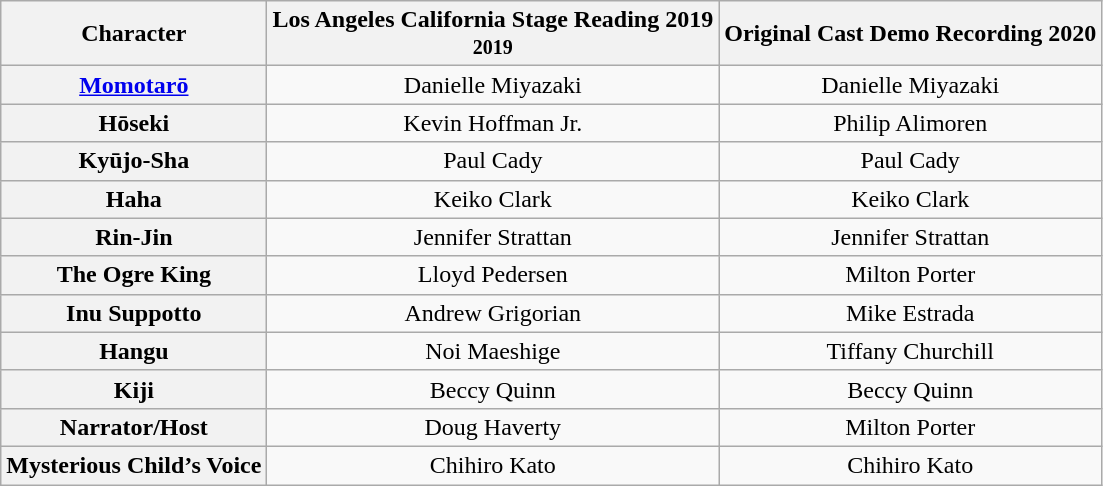<table class="wikitable">
<tr>
<th>Character</th>
<th>Los Angeles California Stage Reading 2019 <br> <small>2019</small></th>
<th>Original Cast Demo Recording 2020 </th>
</tr>
<tr>
<th><a href='#'>Momotarō</a></th>
<td colspan='1' align=center>Danielle Miyazaki</td>
<td colspan='1' align=center>Danielle Miyazaki</td>
</tr>
<tr>
<th>Hōseki</th>
<td colspan='1' align=center>Kevin Hoffman Jr.</td>
<td colspan='1' align=center>Philip Alimoren</td>
</tr>
<tr>
<th>Kyūjo-Sha</th>
<td colspan='1' align=center>Paul Cady</td>
<td colspan='1' align=center>Paul Cady</td>
</tr>
<tr>
<th>Haha</th>
<td colspan='1' align=center>Keiko Clark</td>
<td colspan='1' align=center>Keiko Clark</td>
</tr>
<tr>
<th>Rin-Jin</th>
<td colspan='1' align=center>Jennifer Strattan</td>
<td colspan='1' align=center>Jennifer Strattan</td>
</tr>
<tr>
<th>The Ogre King</th>
<td colspan='1' align=center>Lloyd Pedersen</td>
<td colspan='1' align=center>Milton Porter</td>
</tr>
<tr>
<th>Inu Suppotto</th>
<td colspan='1' align=center>Andrew Grigorian</td>
<td colspan='1' align=center>Mike Estrada</td>
</tr>
<tr>
<th>Hangu</th>
<td colspan='1' align=center>Noi Maeshige</td>
<td colspan='1' align=center>Tiffany Churchill</td>
</tr>
<tr>
<th>Kiji</th>
<td colspan='1' align=center>Beccy Quinn</td>
<td colspan='1' align=center>Beccy Quinn</td>
</tr>
<tr>
<th>Narrator/Host</th>
<td colspan='1' align=center>Doug Haverty</td>
<td colspan='1' align=center>Milton Porter</td>
</tr>
<tr>
<th>Mysterious Child’s Voice</th>
<td colspan='1' align=center>Chihiro Kato</td>
<td colspan='1' align=center>Chihiro Kato</td>
</tr>
</table>
